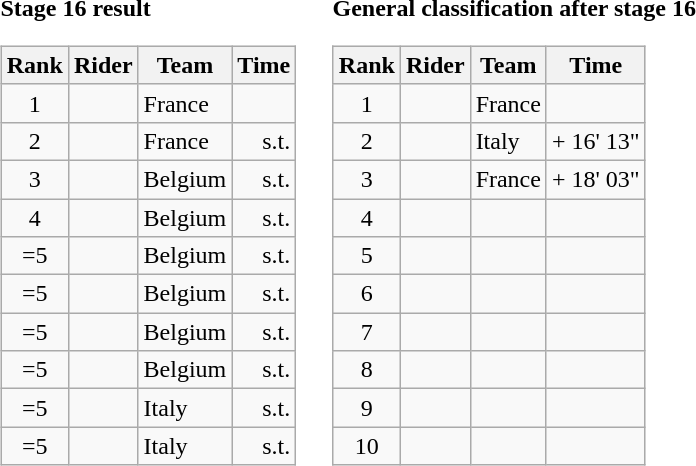<table>
<tr>
<td><strong>Stage 16 result</strong><br><table class="wikitable">
<tr>
<th scope="col">Rank</th>
<th scope="col">Rider</th>
<th scope="col">Team</th>
<th scope="col">Time</th>
</tr>
<tr>
<td style="text-align:center;">1</td>
<td></td>
<td>France</td>
<td style="text-align:right;"></td>
</tr>
<tr>
<td style="text-align:center;">2</td>
<td></td>
<td>France</td>
<td style="text-align:right;">s.t.</td>
</tr>
<tr>
<td style="text-align:center;">3</td>
<td></td>
<td>Belgium</td>
<td style="text-align:right;">s.t.</td>
</tr>
<tr>
<td style="text-align:center;">4</td>
<td></td>
<td>Belgium</td>
<td style="text-align:right;">s.t.</td>
</tr>
<tr>
<td style="text-align:center;">=5</td>
<td></td>
<td>Belgium</td>
<td style="text-align:right;">s.t.</td>
</tr>
<tr>
<td style="text-align:center;">=5</td>
<td></td>
<td>Belgium</td>
<td style="text-align:right;">s.t.</td>
</tr>
<tr>
<td style="text-align:center;">=5</td>
<td></td>
<td>Belgium</td>
<td style="text-align:right;">s.t.</td>
</tr>
<tr>
<td style="text-align:center;">=5</td>
<td></td>
<td>Belgium</td>
<td style="text-align:right;">s.t.</td>
</tr>
<tr>
<td style="text-align:center;">=5</td>
<td></td>
<td>Italy</td>
<td style="text-align:right;">s.t.</td>
</tr>
<tr>
<td style="text-align:center;">=5</td>
<td></td>
<td>Italy</td>
<td style="text-align:right;">s.t.</td>
</tr>
</table>
</td>
<td></td>
<td><strong>General classification after stage 16</strong><br><table class="wikitable">
<tr>
<th scope="col">Rank</th>
<th scope="col">Rider</th>
<th scope="col">Team</th>
<th scope="col">Time</th>
</tr>
<tr>
<td style="text-align:center;">1</td>
<td></td>
<td>France</td>
<td style="text-align:right;"></td>
</tr>
<tr>
<td style="text-align:center;">2</td>
<td></td>
<td>Italy</td>
<td style="text-align:right;">+ 16' 13"</td>
</tr>
<tr>
<td style="text-align:center;">3</td>
<td></td>
<td>France</td>
<td style="text-align:right;">+ 18' 03"</td>
</tr>
<tr>
<td style="text-align:center;">4</td>
<td></td>
<td></td>
<td></td>
</tr>
<tr>
<td style="text-align:center;">5</td>
<td></td>
<td></td>
<td></td>
</tr>
<tr>
<td style="text-align:center;">6</td>
<td></td>
<td></td>
<td></td>
</tr>
<tr>
<td style="text-align:center;">7</td>
<td></td>
<td></td>
<td></td>
</tr>
<tr>
<td style="text-align:center;">8</td>
<td></td>
<td></td>
<td></td>
</tr>
<tr>
<td style="text-align:center;">9</td>
<td></td>
<td></td>
<td></td>
</tr>
<tr>
<td style="text-align:center;">10</td>
<td></td>
<td></td>
<td></td>
</tr>
</table>
</td>
</tr>
</table>
